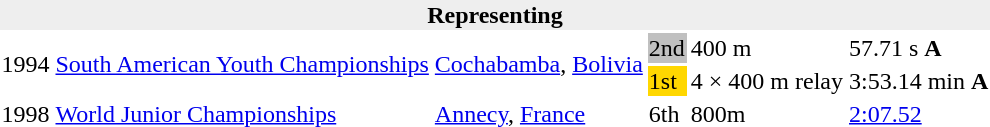<table>
<tr>
<th bgcolor="#eeeeee" colspan="6">Representing </th>
</tr>
<tr>
<td rowspan=2>1994</td>
<td rowspan=2><a href='#'>South American Youth Championships</a></td>
<td rowspan=2><a href='#'>Cochabamba</a>, <a href='#'>Bolivia</a></td>
<td bgcolor=silver>2nd</td>
<td>400 m</td>
<td>57.71 s <strong>A</strong></td>
</tr>
<tr>
<td bgcolor=gold>1st</td>
<td>4 × 400 m relay</td>
<td>3:53.14 min <strong>A</strong></td>
</tr>
<tr>
<td>1998</td>
<td><a href='#'>World Junior Championships</a></td>
<td><a href='#'>Annecy</a>, <a href='#'>France</a></td>
<td>6th</td>
<td>800m</td>
<td><a href='#'>2:07.52</a></td>
</tr>
</table>
